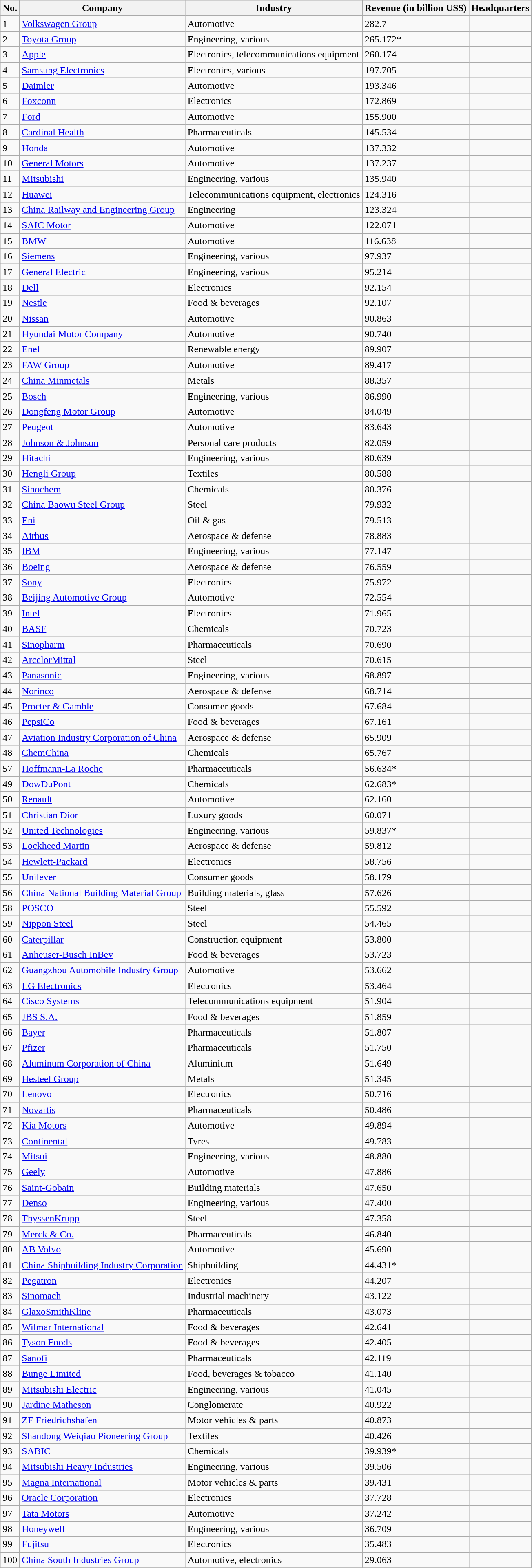<table class="wikitable sortable plainrowheads" ;">
<tr>
<th scope="col">No.</th>
<th scope="col">Company</th>
<th scope="col">Industry</th>
<th scope="col">Revenue (in billion US$)</th>
<th scope="col">Headquarters</th>
</tr>
<tr>
<td>1</td>
<td><a href='#'>Volkswagen Group</a></td>
<td>Automotive</td>
<td>282.7</td>
<td></td>
</tr>
<tr>
<td>2</td>
<td><a href='#'>Toyota Group</a></td>
<td>Engineering, various</td>
<td>265.172*</td>
<td></td>
</tr>
<tr>
<td>3</td>
<td><a href='#'>Apple</a></td>
<td>Electronics, telecommunications equipment</td>
<td>260.174</td>
<td></td>
</tr>
<tr>
<td>4</td>
<td><a href='#'>Samsung Electronics</a></td>
<td>Electronics, various</td>
<td>197.705</td>
<td></td>
</tr>
<tr>
<td>5</td>
<td><a href='#'>Daimler</a></td>
<td>Automotive</td>
<td>193.346</td>
<td></td>
</tr>
<tr>
<td>6</td>
<td><a href='#'>Foxconn</a></td>
<td>Electronics</td>
<td>172.869</td>
<td></td>
</tr>
<tr>
<td>7</td>
<td><a href='#'>Ford</a></td>
<td>Automotive</td>
<td>155.900</td>
<td></td>
</tr>
<tr>
<td>8</td>
<td><a href='#'>Cardinal Health</a></td>
<td>Pharmaceuticals</td>
<td>145.534</td>
<td></td>
</tr>
<tr>
<td>9</td>
<td><a href='#'>Honda</a></td>
<td>Automotive</td>
<td>137.332</td>
<td></td>
</tr>
<tr>
<td>10</td>
<td><a href='#'>General Motors</a></td>
<td>Automotive</td>
<td>137.237</td>
<td></td>
</tr>
<tr>
<td>11</td>
<td><a href='#'>Mitsubishi</a></td>
<td>Engineering, various</td>
<td>135.940</td>
<td></td>
</tr>
<tr>
<td>12</td>
<td><a href='#'>Huawei</a></td>
<td>Telecommunications equipment, electronics</td>
<td>124.316</td>
<td></td>
</tr>
<tr>
<td>13</td>
<td><a href='#'>China Railway and Engineering Group</a></td>
<td>Engineering</td>
<td>123.324</td>
<td></td>
</tr>
<tr>
<td>14</td>
<td><a href='#'>SAIC Motor</a></td>
<td>Automotive</td>
<td>122.071</td>
<td></td>
</tr>
<tr>
<td>15</td>
<td><a href='#'>BMW</a></td>
<td>Automotive</td>
<td>116.638</td>
<td></td>
</tr>
<tr>
<td>16</td>
<td><a href='#'>Siemens</a></td>
<td>Engineering, various</td>
<td>97.937</td>
<td></td>
</tr>
<tr>
<td>17</td>
<td><a href='#'>General Electric</a></td>
<td>Engineering, various</td>
<td>95.214</td>
<td></td>
</tr>
<tr>
<td>18</td>
<td><a href='#'>Dell</a></td>
<td>Electronics</td>
<td>92.154</td>
<td></td>
</tr>
<tr>
<td>19</td>
<td><a href='#'>Nestle</a></td>
<td>Food & beverages</td>
<td>92.107</td>
<td></td>
</tr>
<tr>
<td>20</td>
<td><a href='#'>Nissan</a></td>
<td>Automotive</td>
<td>90.863</td>
<td></td>
</tr>
<tr>
<td>21</td>
<td><a href='#'>Hyundai Motor Company</a></td>
<td>Automotive</td>
<td>90.740</td>
<td></td>
</tr>
<tr>
<td>22</td>
<td><a href='#'>Enel</a></td>
<td>Renewable energy</td>
<td>89.907</td>
<td></td>
</tr>
<tr>
<td>23</td>
<td><a href='#'>FAW Group</a></td>
<td>Automotive</td>
<td>89.417</td>
<td></td>
</tr>
<tr>
<td>24</td>
<td><a href='#'>China Minmetals</a></td>
<td>Metals</td>
<td>88.357</td>
<td></td>
</tr>
<tr>
<td>25</td>
<td><a href='#'>Bosch</a></td>
<td>Engineering, various</td>
<td>86.990</td>
<td></td>
</tr>
<tr>
<td>26</td>
<td><a href='#'>Dongfeng Motor Group</a></td>
<td>Automotive</td>
<td>84.049</td>
<td></td>
</tr>
<tr>
<td>27</td>
<td><a href='#'>Peugeot</a></td>
<td>Automotive</td>
<td>83.643</td>
<td></td>
</tr>
<tr>
<td>28</td>
<td><a href='#'>Johnson & Johnson</a></td>
<td>Personal care products</td>
<td>82.059</td>
<td></td>
</tr>
<tr>
<td>29</td>
<td><a href='#'>Hitachi</a></td>
<td>Engineering, various</td>
<td>80.639</td>
<td></td>
</tr>
<tr>
<td>30</td>
<td><a href='#'>Hengli Group</a></td>
<td>Textiles</td>
<td>80.588</td>
<td></td>
</tr>
<tr>
<td>31</td>
<td><a href='#'>Sinochem</a></td>
<td>Chemicals</td>
<td>80.376</td>
<td></td>
</tr>
<tr>
<td>32</td>
<td><a href='#'>China Baowu Steel Group</a></td>
<td>Steel</td>
<td>79.932</td>
<td></td>
</tr>
<tr>
<td>33</td>
<td><a href='#'>Eni</a></td>
<td>Oil & gas</td>
<td>79.513</td>
<td></td>
</tr>
<tr>
<td>34</td>
<td><a href='#'>Airbus</a></td>
<td>Aerospace & defense</td>
<td>78.883</td>
<td></td>
</tr>
<tr>
<td>35</td>
<td><a href='#'>IBM</a></td>
<td>Engineering, various</td>
<td>77.147</td>
<td></td>
</tr>
<tr>
<td>36</td>
<td><a href='#'>Boeing</a></td>
<td>Aerospace & defense</td>
<td>76.559</td>
<td></td>
</tr>
<tr>
<td>37</td>
<td><a href='#'>Sony</a></td>
<td>Electronics</td>
<td>75.972</td>
<td></td>
</tr>
<tr>
<td>38</td>
<td><a href='#'>Beijing Automotive Group</a></td>
<td>Automotive</td>
<td>72.554</td>
<td></td>
</tr>
<tr>
<td>39</td>
<td><a href='#'>Intel</a></td>
<td>Electronics</td>
<td>71.965</td>
<td></td>
</tr>
<tr>
<td>40</td>
<td><a href='#'>BASF</a></td>
<td>Chemicals</td>
<td>70.723</td>
<td></td>
</tr>
<tr>
<td>41</td>
<td><a href='#'>Sinopharm</a></td>
<td>Pharmaceuticals</td>
<td>70.690</td>
<td></td>
</tr>
<tr>
<td>42</td>
<td><a href='#'>ArcelorMittal</a></td>
<td>Steel</td>
<td>70.615</td>
<td></td>
</tr>
<tr>
<td>43</td>
<td><a href='#'>Panasonic</a></td>
<td>Engineering, various</td>
<td>68.897</td>
<td></td>
</tr>
<tr>
<td>44</td>
<td><a href='#'>Norinco</a></td>
<td>Aerospace & defense</td>
<td>68.714</td>
<td></td>
</tr>
<tr>
<td>45</td>
<td><a href='#'>Procter & Gamble</a></td>
<td>Consumer goods</td>
<td>67.684</td>
<td></td>
</tr>
<tr>
<td>46</td>
<td><a href='#'>PepsiCo</a></td>
<td>Food & beverages</td>
<td>67.161</td>
<td></td>
</tr>
<tr>
<td>47</td>
<td><a href='#'>Aviation Industry Corporation of China</a></td>
<td>Aerospace & defense</td>
<td>65.909</td>
<td></td>
</tr>
<tr>
<td>48</td>
<td><a href='#'>ChemChina</a></td>
<td>Chemicals</td>
<td>65.767</td>
<td></td>
</tr>
<tr>
<td>57</td>
<td><a href='#'>Hoffmann-La Roche</a></td>
<td>Pharmaceuticals</td>
<td>56.634*</td>
<td></td>
</tr>
<tr>
<td>49</td>
<td><a href='#'>DowDuPont</a></td>
<td>Chemicals</td>
<td>62.683*</td>
<td></td>
</tr>
<tr>
<td>50</td>
<td><a href='#'>Renault</a></td>
<td>Automotive</td>
<td>62.160</td>
<td></td>
</tr>
<tr>
<td>51</td>
<td><a href='#'>Christian Dior</a></td>
<td>Luxury goods</td>
<td>60.071</td>
<td></td>
</tr>
<tr>
<td>52</td>
<td><a href='#'>United Technologies</a></td>
<td>Engineering, various</td>
<td>59.837*</td>
<td></td>
</tr>
<tr>
<td>53</td>
<td><a href='#'>Lockheed Martin</a></td>
<td>Aerospace & defense</td>
<td>59.812</td>
<td></td>
</tr>
<tr>
<td>54</td>
<td><a href='#'>Hewlett-Packard</a></td>
<td>Electronics</td>
<td>58.756</td>
<td></td>
</tr>
<tr>
<td>55</td>
<td><a href='#'>Unilever</a></td>
<td>Consumer goods</td>
<td>58.179</td>
<td></td>
</tr>
<tr>
<td>56</td>
<td><a href='#'>China National Building Material Group</a></td>
<td>Building materials, glass</td>
<td>57.626</td>
<td></td>
</tr>
<tr>
<td>58</td>
<td><a href='#'>POSCO</a></td>
<td>Steel</td>
<td>55.592</td>
<td></td>
</tr>
<tr>
<td>59</td>
<td><a href='#'>Nippon Steel</a></td>
<td>Steel</td>
<td>54.465</td>
<td></td>
</tr>
<tr>
<td>60</td>
<td><a href='#'>Caterpillar</a></td>
<td>Construction equipment</td>
<td>53.800</td>
<td></td>
</tr>
<tr>
<td>61</td>
<td><a href='#'>Anheuser-Busch InBev</a></td>
<td>Food & beverages</td>
<td>53.723</td>
<td></td>
</tr>
<tr>
<td>62</td>
<td><a href='#'>Guangzhou Automobile Industry Group</a></td>
<td>Automotive</td>
<td>53.662</td>
<td></td>
</tr>
<tr>
<td>63</td>
<td><a href='#'>LG Electronics</a></td>
<td>Electronics</td>
<td>53.464</td>
<td></td>
</tr>
<tr>
<td>64</td>
<td><a href='#'>Cisco Systems</a></td>
<td>Telecommunications equipment</td>
<td>51.904</td>
<td></td>
</tr>
<tr>
<td>65</td>
<td><a href='#'>JBS S.A.</a></td>
<td>Food & beverages</td>
<td>51.859</td>
<td></td>
</tr>
<tr>
<td>66</td>
<td><a href='#'>Bayer</a></td>
<td>Pharmaceuticals</td>
<td>51.807</td>
<td></td>
</tr>
<tr>
<td>67</td>
<td><a href='#'>Pfizer</a></td>
<td>Pharmaceuticals</td>
<td>51.750</td>
<td></td>
</tr>
<tr>
<td>68</td>
<td><a href='#'>Aluminum Corporation of China</a></td>
<td>Aluminium</td>
<td>51.649</td>
<td></td>
</tr>
<tr>
<td>69</td>
<td><a href='#'>Hesteel Group</a></td>
<td>Metals</td>
<td>51.345</td>
<td></td>
</tr>
<tr>
<td>70</td>
<td><a href='#'>Lenovo</a></td>
<td>Electronics</td>
<td>50.716</td>
<td></td>
</tr>
<tr>
<td>71</td>
<td><a href='#'>Novartis</a></td>
<td>Pharmaceuticals</td>
<td>50.486</td>
<td></td>
</tr>
<tr>
<td>72</td>
<td><a href='#'>Kia Motors</a></td>
<td>Automotive</td>
<td>49.894</td>
<td></td>
</tr>
<tr>
<td>73</td>
<td><a href='#'>Continental</a></td>
<td>Tyres</td>
<td>49.783</td>
<td></td>
</tr>
<tr>
<td>74</td>
<td><a href='#'>Mitsui</a></td>
<td>Engineering, various</td>
<td>48.880</td>
<td></td>
</tr>
<tr>
<td>75</td>
<td><a href='#'>Geely</a></td>
<td>Automotive</td>
<td>47.886</td>
<td></td>
</tr>
<tr>
<td>76</td>
<td><a href='#'>Saint-Gobain</a></td>
<td>Building materials</td>
<td>47.650</td>
<td></td>
</tr>
<tr>
<td>77</td>
<td><a href='#'>Denso</a></td>
<td>Engineering, various</td>
<td>47.400</td>
<td></td>
</tr>
<tr>
<td>78</td>
<td><a href='#'>ThyssenKrupp</a></td>
<td>Steel</td>
<td>47.358</td>
<td></td>
</tr>
<tr>
<td>79</td>
<td><a href='#'>Merck & Co.</a></td>
<td>Pharmaceuticals</td>
<td>46.840</td>
<td></td>
</tr>
<tr>
<td>80</td>
<td><a href='#'>AB Volvo</a></td>
<td>Automotive</td>
<td>45.690</td>
<td></td>
</tr>
<tr>
<td>81</td>
<td><a href='#'>China Shipbuilding Industry Corporation</a></td>
<td>Shipbuilding</td>
<td>44.431*</td>
<td></td>
</tr>
<tr>
<td>82</td>
<td><a href='#'>Pegatron</a></td>
<td>Electronics</td>
<td>44.207</td>
<td></td>
</tr>
<tr>
<td>83</td>
<td><a href='#'>Sinomach</a></td>
<td>Industrial machinery</td>
<td>43.122</td>
<td></td>
</tr>
<tr>
<td>84</td>
<td><a href='#'>GlaxoSmithKline</a></td>
<td>Pharmaceuticals</td>
<td>43.073</td>
<td></td>
</tr>
<tr>
<td>85</td>
<td><a href='#'>Wilmar International</a></td>
<td>Food & beverages</td>
<td>42.641</td>
<td></td>
</tr>
<tr>
<td>86</td>
<td><a href='#'>Tyson Foods</a></td>
<td>Food & beverages</td>
<td>42.405</td>
<td></td>
</tr>
<tr>
<td>87</td>
<td><a href='#'>Sanofi</a></td>
<td>Pharmaceuticals</td>
<td>42.119</td>
<td></td>
</tr>
<tr>
<td>88</td>
<td><a href='#'>Bunge Limited</a></td>
<td>Food, beverages & tobacco</td>
<td>41.140</td>
<td></td>
</tr>
<tr>
<td>89</td>
<td><a href='#'>Mitsubishi Electric</a></td>
<td>Engineering, various</td>
<td>41.045</td>
<td></td>
</tr>
<tr>
<td>90</td>
<td><a href='#'>Jardine Matheson</a></td>
<td>Conglomerate</td>
<td>40.922</td>
<td></td>
</tr>
<tr>
<td>91</td>
<td><a href='#'>ZF Friedrichshafen</a></td>
<td>Motor vehicles & parts</td>
<td>40.873</td>
<td></td>
</tr>
<tr>
<td>92</td>
<td><a href='#'>Shandong Weiqiao Pioneering Group</a></td>
<td>Textiles</td>
<td>40.426</td>
<td></td>
</tr>
<tr>
<td>93</td>
<td><a href='#'>SABIC</a></td>
<td>Chemicals</td>
<td>39.939*</td>
<td></td>
</tr>
<tr>
<td>94</td>
<td><a href='#'>Mitsubishi Heavy Industries</a></td>
<td>Engineering, various</td>
<td>39.506</td>
<td></td>
</tr>
<tr>
<td>95</td>
<td><a href='#'>Magna International</a></td>
<td>Motor vehicles & parts</td>
<td>39.431</td>
<td></td>
</tr>
<tr>
<td>96</td>
<td><a href='#'>Oracle Corporation</a></td>
<td>Electronics</td>
<td>37.728</td>
<td></td>
</tr>
<tr>
<td>97</td>
<td><a href='#'>Tata Motors</a></td>
<td>Automotive</td>
<td>37.242</td>
<td></td>
</tr>
<tr>
<td>98</td>
<td><a href='#'>Honeywell</a></td>
<td>Engineering, various</td>
<td>36.709</td>
<td></td>
</tr>
<tr>
<td>99</td>
<td><a href='#'>Fujitsu</a></td>
<td>Electronics</td>
<td>35.483</td>
<td></td>
</tr>
<tr>
<td>100</td>
<td><a href='#'>China South Industries Group</a></td>
<td>Automotive, electronics</td>
<td>29.063</td>
<td></td>
</tr>
<tr>
</tr>
</table>
